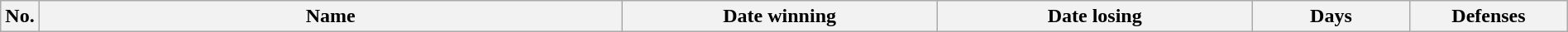<table class="wikitable" width=100%>
<tr>
<th style="width:1%;">No.</th>
<th style="width:37%;">Name</th>
<th style="width:20%;">Date winning</th>
<th style="width:20%;">Date losing</th>
<th data-sort-type="number" style="width:10%;">Days</th>
<th data-sort-type="number" style="width:10%;">Defenses</th>
</tr>
</table>
